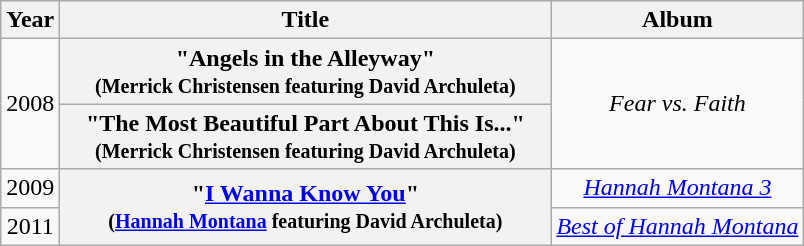<table class="wikitable plainrowheaders" style="text-align:center;">
<tr>
<th scope="col" style="width:1em;">Year</th>
<th scope="col" style="width:20em;">Title</th>
<th scope="col">Album</th>
</tr>
<tr>
<td rowspan="2">2008</td>
<th scope="row">"Angels in the Alleyway"<br><small>(Merrick Christensen featuring David Archuleta)</small></th>
<td rowspan="2"><em>Fear vs. Faith</em></td>
</tr>
<tr>
<th scope="row">"The Most Beautiful Part About This Is..."<br><small>(Merrick Christensen featuring David Archuleta)</small></th>
</tr>
<tr>
<td>2009</td>
<th scope="row" rowspan="2">"<a href='#'>I Wanna Know You</a>"<br><small>(<a href='#'>Hannah Montana</a> featuring David Archuleta)</small></th>
<td><em><a href='#'>Hannah Montana 3</a></em></td>
</tr>
<tr>
<td>2011</td>
<td><em><a href='#'>Best of Hannah Montana</a></em></td>
</tr>
</table>
